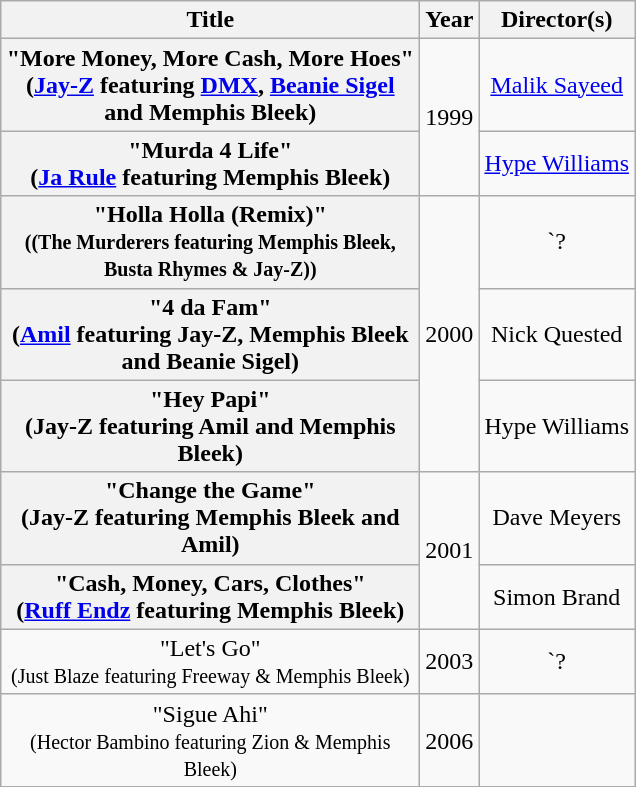<table class="wikitable plainrowheaders" style="text-align:center;">
<tr>
<th scope="col" style="width:17em;">Title</th>
<th scope="col">Year</th>
<th scope="col">Director(s)</th>
</tr>
<tr>
<th scope="row">"More Money, More Cash, More Hoes"<br><span>(<a href='#'>Jay-Z</a> featuring <a href='#'>DMX</a>, <a href='#'>Beanie Sigel</a> and Memphis Bleek)</span></th>
<td rowspan="2">1999</td>
<td><a href='#'>Malik Sayeed</a></td>
</tr>
<tr>
<th scope="row">"Murda 4 Life"<br><span>(<a href='#'>Ja Rule</a> featuring Memphis Bleek)</span></th>
<td><a href='#'>Hype Williams</a></td>
</tr>
<tr>
<th>"Holla Holla (Remix)"<br><small>((The Murderers featuring Memphis Bleek, Busta Rhymes & Jay-Z))</small></th>
<td rowspan="3">2000</td>
<td>`?</td>
</tr>
<tr>
<th scope="row">"4 da Fam"<br><span>(<a href='#'>Amil</a> featuring Jay-Z, Memphis Bleek and Beanie Sigel)</span></th>
<td>Nick Quested</td>
</tr>
<tr>
<th scope="row">"Hey Papi"<br><span>(Jay-Z featuring Amil and Memphis Bleek)</span></th>
<td>Hype Williams</td>
</tr>
<tr>
<th scope="row">"Change the Game"<br><span>(Jay-Z featuring Memphis Bleek and Amil)</span></th>
<td rowspan="2">2001</td>
<td>Dave Meyers</td>
</tr>
<tr>
<th scope="row">"Cash, Money, Cars, Clothes"<br><span>(<a href='#'>Ruff Endz</a> featuring Memphis Bleek)</span></th>
<td>Simon Brand</td>
</tr>
<tr>
<td>"Let's Go"<br><small>(Just Blaze featuring Freeway & Memphis Bleek)</small></td>
<td>2003</td>
<td>`?</td>
</tr>
<tr>
<td>"Sigue Ahi"<br><small>(Hector Bambino featuring Zion & Memphis Bleek)</small></td>
<td>2006</td>
<td></td>
</tr>
</table>
